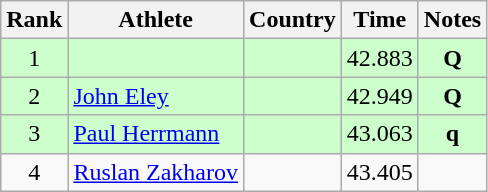<table class="wikitable sortable" style="text-align:center">
<tr>
<th>Rank</th>
<th>Athlete</th>
<th>Country</th>
<th>Time</th>
<th>Notes</th>
</tr>
<tr bgcolor="#ccffcc">
<td>1</td>
<td align=left></td>
<td align=left></td>
<td>42.883</td>
<td><strong>Q</strong></td>
</tr>
<tr bgcolor="#ccffcc">
<td>2</td>
<td align=left><a href='#'>John Eley</a></td>
<td align=left></td>
<td>42.949</td>
<td><strong>Q</strong></td>
</tr>
<tr bgcolor="#ccffcc">
<td>3</td>
<td align=left><a href='#'>Paul Herrmann</a></td>
<td align=left></td>
<td>43.063</td>
<td><strong>q</strong></td>
</tr>
<tr>
<td>4</td>
<td align=left><a href='#'>Ruslan Zakharov</a></td>
<td align=left></td>
<td>43.405</td>
<td></td>
</tr>
</table>
